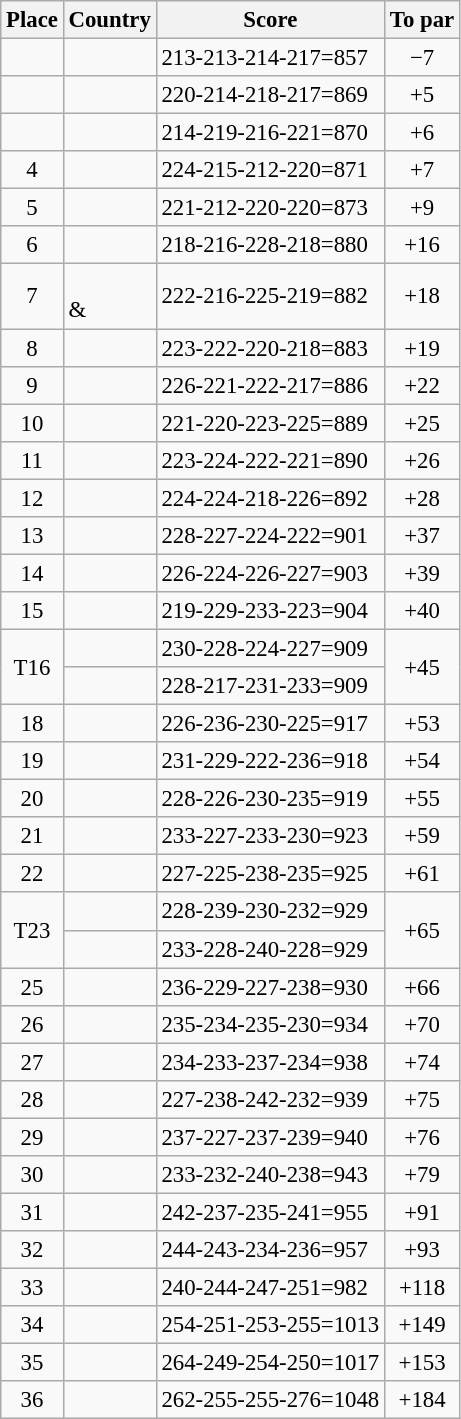<table class="wikitable" style="font-size:95%;">
<tr>
<th>Place</th>
<th>Country</th>
<th>Score</th>
<th>To par</th>
</tr>
<tr>
<td align=center></td>
<td></td>
<td>213-213-214-217=857</td>
<td align=center>−7</td>
</tr>
<tr>
<td align=center></td>
<td></td>
<td>220-214-218-217=869</td>
<td align=center>+5</td>
</tr>
<tr>
<td align=center></td>
<td></td>
<td>214-219-216-221=870</td>
<td align=center>+6</td>
</tr>
<tr>
<td align=center>4</td>
<td></td>
<td>224-215-212-220=871</td>
<td align=center>+7</td>
</tr>
<tr>
<td align=center>5</td>
<td></td>
<td>221-212-220-220=873</td>
<td align=center>+9</td>
</tr>
<tr>
<td align=center>6</td>
<td></td>
<td>218-216-228-218=880</td>
<td align=center>+16</td>
</tr>
<tr>
<td align=center>7</td>
<td><br>& </td>
<td>222-216-225-219=882</td>
<td align=center>+18</td>
</tr>
<tr>
<td align=center>8</td>
<td></td>
<td>223-222-220-218=883</td>
<td align=center>+19</td>
</tr>
<tr>
<td align=center>9</td>
<td></td>
<td>226-221-222-217=886</td>
<td align=center>+22</td>
</tr>
<tr>
<td align=center>10</td>
<td></td>
<td>221-220-223-225=889</td>
<td align=center>+25</td>
</tr>
<tr>
<td align=center>11</td>
<td></td>
<td>223-224-222-221=890</td>
<td align=center>+26</td>
</tr>
<tr>
<td align=center>12</td>
<td></td>
<td>224-224-218-226=892</td>
<td align=center>+28</td>
</tr>
<tr>
<td align=center>13</td>
<td></td>
<td>228-227-224-222=901</td>
<td align=center>+37</td>
</tr>
<tr>
<td align=center>14</td>
<td></td>
<td>226-224-226-227=903</td>
<td align=center>+39</td>
</tr>
<tr>
<td align=center>15</td>
<td></td>
<td>219-229-233-223=904</td>
<td align=center>+40</td>
</tr>
<tr>
<td align=center rowspan=2>T16</td>
<td></td>
<td>230-228-224-227=909</td>
<td align=center rowspan=2>+45</td>
</tr>
<tr>
<td></td>
<td>228-217-231-233=909</td>
</tr>
<tr>
<td align=center>18</td>
<td></td>
<td>226-236-230-225=917</td>
<td align=center>+53</td>
</tr>
<tr>
<td align=center>19</td>
<td></td>
<td>231-229-222-236=918</td>
<td align=center>+54</td>
</tr>
<tr>
<td align=center>20</td>
<td></td>
<td>228-226-230-235=919</td>
<td align=center>+55</td>
</tr>
<tr>
<td align=center>21</td>
<td></td>
<td>233-227-233-230=923</td>
<td align=center>+59</td>
</tr>
<tr>
<td align=center>22</td>
<td></td>
<td>227-225-238-235=925</td>
<td align=center>+61</td>
</tr>
<tr>
<td align=center rowspan=2>T23</td>
<td></td>
<td>228-239-230-232=929</td>
<td align=center rowspan=2>+65</td>
</tr>
<tr>
<td></td>
<td>233-228-240-228=929</td>
</tr>
<tr>
<td align=center>25</td>
<td></td>
<td>236-229-227-238=930</td>
<td align=center>+66</td>
</tr>
<tr>
<td align=center>26</td>
<td></td>
<td>235-234-235-230=934</td>
<td align=center>+70</td>
</tr>
<tr>
<td align=center>27</td>
<td></td>
<td>234-233-237-234=938</td>
<td align=center>+74</td>
</tr>
<tr>
<td align=center>28</td>
<td></td>
<td>227-238-242-232=939</td>
<td align=center>+75</td>
</tr>
<tr>
<td align=center>29</td>
<td></td>
<td>237-227-237-239=940</td>
<td align=center>+76</td>
</tr>
<tr>
<td align=center>30</td>
<td></td>
<td>233-232-240-238=943</td>
<td align=center>+79</td>
</tr>
<tr>
<td align=center>31</td>
<td></td>
<td>242-237-235-241=955</td>
<td align=center>+91</td>
</tr>
<tr>
<td align=center>32</td>
<td></td>
<td>244-243-234-236=957</td>
<td align=center>+93</td>
</tr>
<tr>
<td align=center>33</td>
<td></td>
<td>240-244-247-251=982</td>
<td align=center>+118</td>
</tr>
<tr>
<td align=center>34</td>
<td></td>
<td>254-251-253-255=1013</td>
<td align=center>+149</td>
</tr>
<tr>
<td align=center>35</td>
<td></td>
<td>264-249-254-250=1017</td>
<td align=center>+153</td>
</tr>
<tr>
<td align=center>36</td>
<td></td>
<td>262-255-255-276=1048</td>
<td align=center>+184</td>
</tr>
</table>
